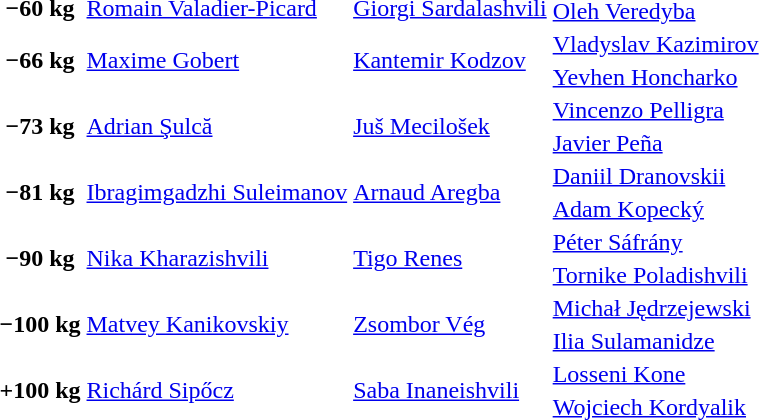<table>
<tr>
<th rowspan=2>−60 kg</th>
<td rowspan=2> <a href='#'>Romain Valadier-Picard</a></td>
<td rowspan=2> <a href='#'>Giorgi Sardalashvili</a></td>
<td> </td>
</tr>
<tr>
<td> <a href='#'>Oleh Veredyba</a></td>
</tr>
<tr>
<th rowspan=2>−66 kg</th>
<td rowspan=2> <a href='#'>Maxime Gobert</a></td>
<td rowspan=2> <a href='#'>Kantemir Kodzov</a></td>
<td> <a href='#'>Vladyslav Kazimirov</a></td>
</tr>
<tr>
<td> <a href='#'>Yevhen Honcharko</a></td>
</tr>
<tr>
<th rowspan=2>−73 kg</th>
<td rowspan=2> <a href='#'>Adrian Şulcă</a></td>
<td rowspan=2> <a href='#'>Juš Mecilošek</a></td>
<td> <a href='#'>Vincenzo Pelligra</a></td>
</tr>
<tr>
<td> <a href='#'>Javier Peña</a></td>
</tr>
<tr>
<th rowspan=2>−81 kg</th>
<td rowspan=2> <a href='#'>Ibragimgadzhi Suleimanov</a></td>
<td rowspan=2> <a href='#'>Arnaud Aregba</a></td>
<td> <a href='#'>Daniil Dranovskii</a></td>
</tr>
<tr>
<td> <a href='#'>Adam Kopecký</a></td>
</tr>
<tr>
<th rowspan=2>−90 kg</th>
<td rowspan=2> <a href='#'>Nika Kharazishvili</a></td>
<td rowspan=2> <a href='#'>Tigo Renes</a></td>
<td> <a href='#'>Péter Sáfrány</a></td>
</tr>
<tr>
<td> <a href='#'>Tornike Poladishvili</a></td>
</tr>
<tr>
<th rowspan=2>−100 kg</th>
<td rowspan=2> <a href='#'>Matvey Kanikovskiy</a></td>
<td rowspan=2> <a href='#'>Zsombor Vég</a></td>
<td> <a href='#'>Michał Jędrzejewski</a></td>
</tr>
<tr>
<td> <a href='#'>Ilia Sulamanidze</a></td>
</tr>
<tr>
<th rowspan=2>+100 kg</th>
<td rowspan=2> <a href='#'>Richárd Sipőcz</a></td>
<td rowspan=2> <a href='#'>Saba Inaneishvili</a></td>
<td> <a href='#'>Losseni Kone</a></td>
</tr>
<tr>
<td> <a href='#'>Wojciech Kordyalik</a></td>
</tr>
</table>
